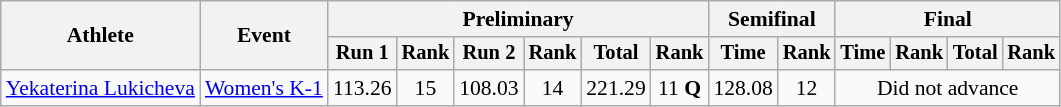<table class="wikitable" style="font-size:90%">
<tr>
<th rowspan="2">Athlete</th>
<th rowspan="2">Event</th>
<th colspan="6">Preliminary</th>
<th colspan="2">Semifinal</th>
<th colspan="4">Final</th>
</tr>
<tr style="font-size:95%">
<th>Run 1</th>
<th>Rank</th>
<th>Run 2</th>
<th>Rank</th>
<th>Total</th>
<th>Rank</th>
<th>Time</th>
<th>Rank</th>
<th>Time</th>
<th>Rank</th>
<th>Total</th>
<th>Rank</th>
</tr>
<tr align=center>
<td align=left><a href='#'>Yekaterina Lukicheva</a></td>
<td align=left><a href='#'>Women's K-1</a></td>
<td>113.26</td>
<td>15</td>
<td>108.03</td>
<td>14</td>
<td>221.29</td>
<td>11 <strong>Q</strong></td>
<td>128.08</td>
<td>12</td>
<td colspan=4>Did not advance</td>
</tr>
</table>
